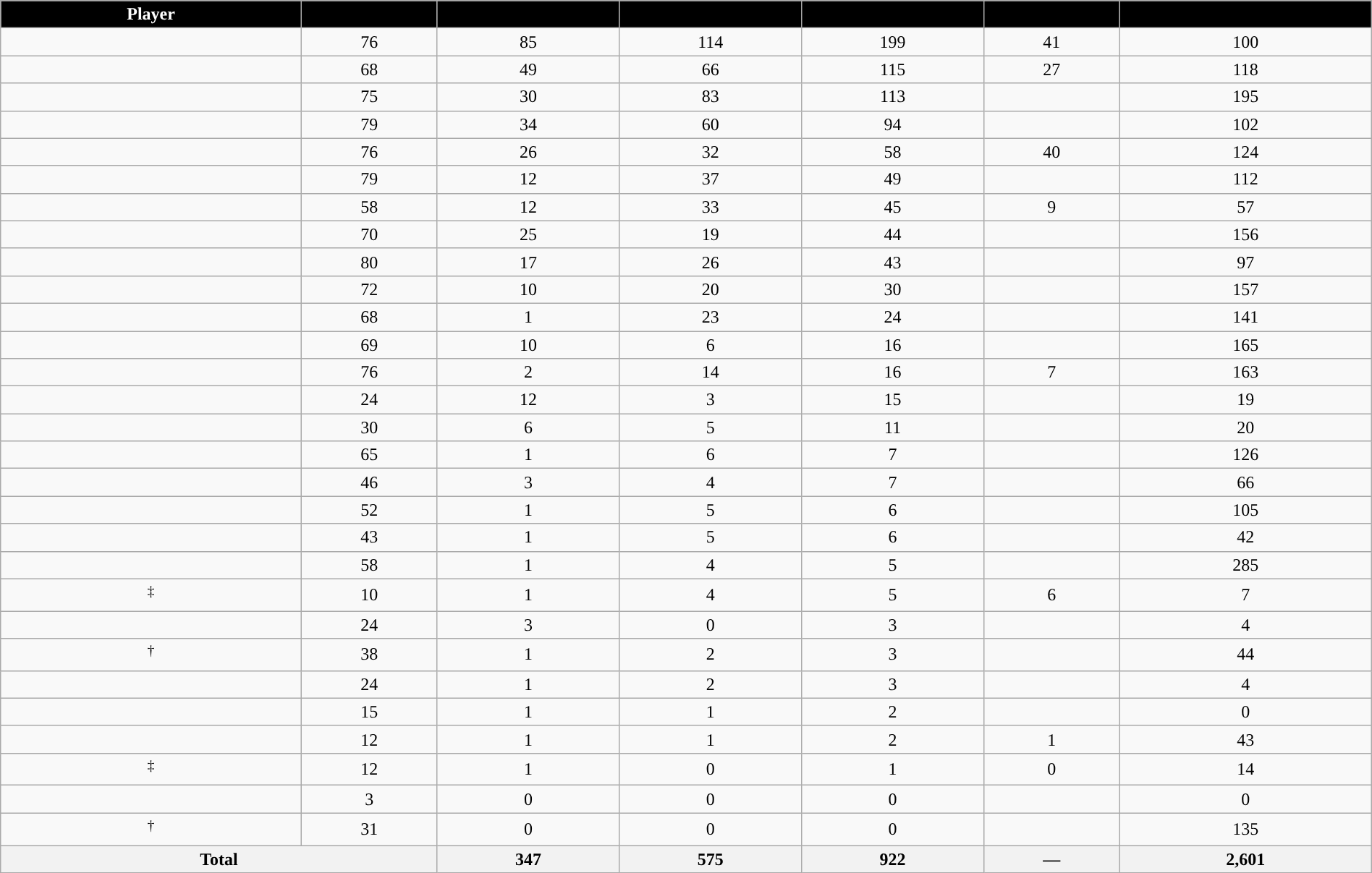<table class="wikitable sortable" style="width:100%; text-align:center;">
<tr align=center>
<th style="color:white; background:#000000; ">Player</th>
<th style="color:white; background:#000000; "></th>
<th style="color:white; background:#000000; "></th>
<th style="color:white; background:#000000; "></th>
<th style="color:white; background:#000000; "></th>
<th style="color:white; background:#000000; "></th>
<th style="color:white; background:#000000; "></th>
</tr>
<tr>
<td></td>
<td>76</td>
<td>85</td>
<td>114</td>
<td>199</td>
<td>41</td>
<td>100</td>
</tr>
<tr>
<td></td>
<td>68</td>
<td>49</td>
<td>66</td>
<td>115</td>
<td>27</td>
<td>118</td>
</tr>
<tr>
<td></td>
<td>75</td>
<td>30</td>
<td>83</td>
<td>113</td>
<td></td>
<td>195</td>
</tr>
<tr>
<td></td>
<td>79</td>
<td>34</td>
<td>60</td>
<td>94</td>
<td></td>
<td>102</td>
</tr>
<tr>
<td></td>
<td>76</td>
<td>26</td>
<td>32</td>
<td>58</td>
<td>40</td>
<td>124</td>
</tr>
<tr>
<td></td>
<td>79</td>
<td>12</td>
<td>37</td>
<td>49</td>
<td></td>
<td>112</td>
</tr>
<tr>
<td></td>
<td>58</td>
<td>12</td>
<td>33</td>
<td>45</td>
<td>9</td>
<td>57</td>
</tr>
<tr>
<td></td>
<td>70</td>
<td>25</td>
<td>19</td>
<td>44</td>
<td></td>
<td>156</td>
</tr>
<tr>
<td></td>
<td>80</td>
<td>17</td>
<td>26</td>
<td>43</td>
<td></td>
<td>97</td>
</tr>
<tr>
<td></td>
<td>72</td>
<td>10</td>
<td>20</td>
<td>30</td>
<td></td>
<td>157</td>
</tr>
<tr>
<td></td>
<td>68</td>
<td>1</td>
<td>23</td>
<td>24</td>
<td></td>
<td>141</td>
</tr>
<tr>
<td></td>
<td>69</td>
<td>10</td>
<td>6</td>
<td>16</td>
<td></td>
<td>165</td>
</tr>
<tr>
<td></td>
<td>76</td>
<td>2</td>
<td>14</td>
<td>16</td>
<td>7</td>
<td>163</td>
</tr>
<tr>
<td></td>
<td>24</td>
<td>12</td>
<td>3</td>
<td>15</td>
<td></td>
<td>19</td>
</tr>
<tr>
<td></td>
<td>30</td>
<td>6</td>
<td>5</td>
<td>11</td>
<td></td>
<td>20</td>
</tr>
<tr>
<td></td>
<td>65</td>
<td>1</td>
<td>6</td>
<td>7</td>
<td></td>
<td>126</td>
</tr>
<tr>
<td></td>
<td>46</td>
<td>3</td>
<td>4</td>
<td>7</td>
<td></td>
<td>66</td>
</tr>
<tr>
<td></td>
<td>52</td>
<td>1</td>
<td>5</td>
<td>6</td>
<td></td>
<td>105</td>
</tr>
<tr>
<td></td>
<td>43</td>
<td>1</td>
<td>5</td>
<td>6</td>
<td></td>
<td>42</td>
</tr>
<tr>
<td></td>
<td>58</td>
<td>1</td>
<td>4</td>
<td>5</td>
<td></td>
<td>285</td>
</tr>
<tr>
<td><sup>‡</sup></td>
<td>10</td>
<td>1</td>
<td>4</td>
<td>5</td>
<td>6</td>
<td>7</td>
</tr>
<tr>
<td></td>
<td>24</td>
<td>3</td>
<td>0</td>
<td>3</td>
<td></td>
<td>4</td>
</tr>
<tr>
<td><sup>†</sup></td>
<td>38</td>
<td>1</td>
<td>2</td>
<td>3</td>
<td></td>
<td>44</td>
</tr>
<tr>
<td></td>
<td>24</td>
<td>1</td>
<td>2</td>
<td>3</td>
<td></td>
<td>4</td>
</tr>
<tr>
<td></td>
<td>15</td>
<td>1</td>
<td>1</td>
<td>2</td>
<td></td>
<td>0</td>
</tr>
<tr>
<td></td>
<td>12</td>
<td>1</td>
<td>1</td>
<td>2</td>
<td>1</td>
<td>43</td>
</tr>
<tr>
<td><sup>‡</sup></td>
<td>12</td>
<td>1</td>
<td>0</td>
<td>1</td>
<td>0</td>
<td>14</td>
</tr>
<tr>
<td></td>
<td>3</td>
<td>0</td>
<td>0</td>
<td>0</td>
<td></td>
<td>0</td>
</tr>
<tr>
<td><sup>†</sup></td>
<td>31</td>
<td>0</td>
<td>0</td>
<td>0</td>
<td></td>
<td>135</td>
</tr>
<tr class="sortbottom">
<th colspan=2>Total</th>
<th>347</th>
<th>575</th>
<th>922</th>
<th>—</th>
<th>2,601</th>
</tr>
</table>
